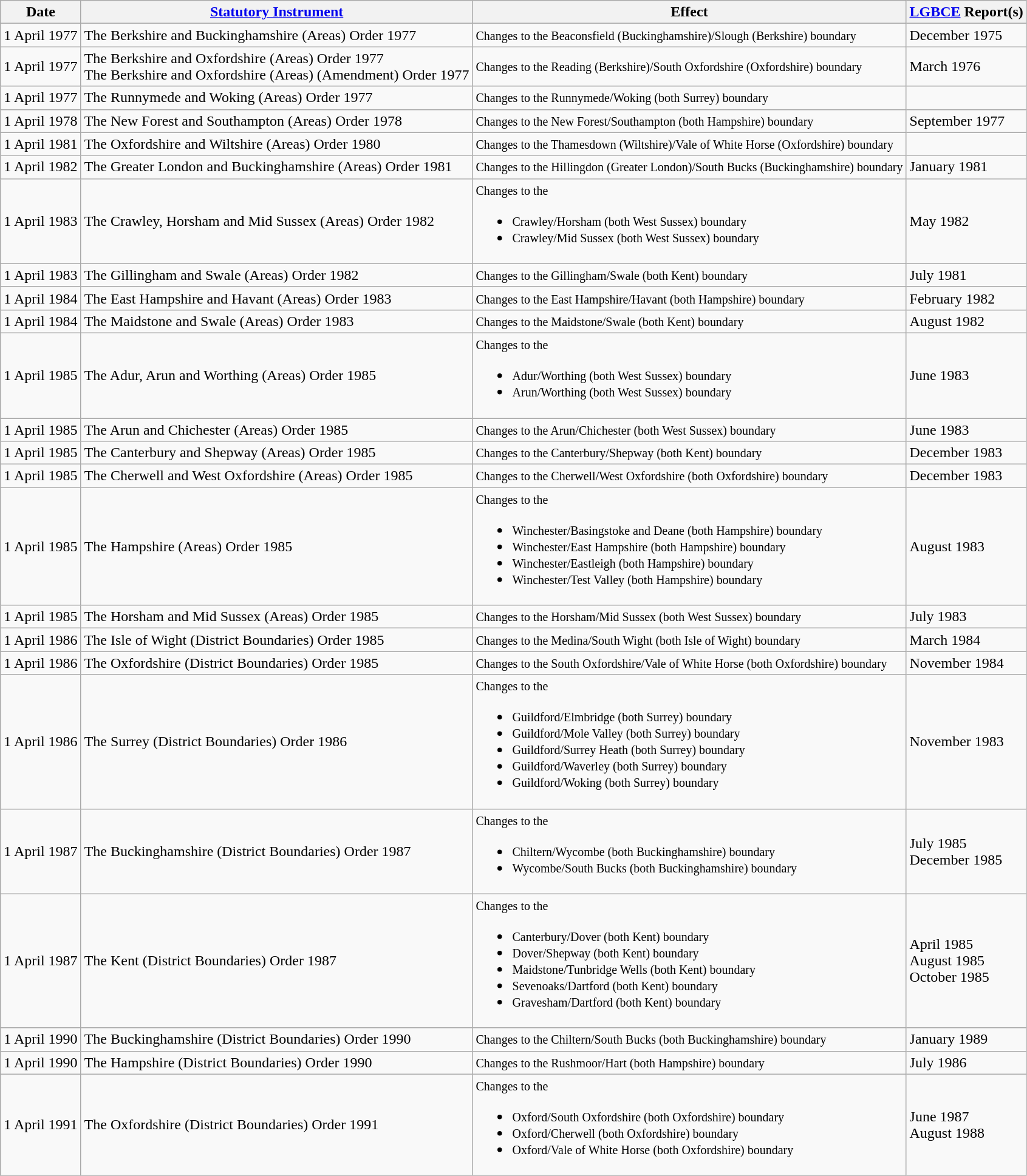<table class="wikitable sortable">
<tr>
<th>Date</th>
<th><a href='#'>Statutory Instrument</a></th>
<th>Effect</th>
<th><a href='#'>LGBCE</a> Report(s)</th>
</tr>
<tr>
<td>1 April 1977</td>
<td>The Berkshire and Buckinghamshire (Areas) Order 1977</td>
<td><small>Changes to the Beaconsfield (Buckinghamshire)/Slough (Berkshire) boundary</small></td>
<td> December 1975</td>
</tr>
<tr>
<td>1 April 1977</td>
<td>The Berkshire and Oxfordshire (Areas) Order 1977<br>The Berkshire and Oxfordshire (Areas) (Amendment) Order 1977</td>
<td><small>Changes to the Reading (Berkshire)/South Oxfordshire (Oxfordshire) boundary</small></td>
<td> March 1976</td>
</tr>
<tr>
<td>1 April 1977</td>
<td>The Runnymede and Woking (Areas) Order 1977</td>
<td><small>Changes to the Runnymede/Woking (both Surrey) boundary</small></td>
<td></td>
</tr>
<tr>
<td>1 April 1978</td>
<td>The New Forest and Southampton (Areas) Order 1978</td>
<td><small>Changes to the New Forest/Southampton (both Hampshire) boundary</small></td>
<td> September 1977</td>
</tr>
<tr>
<td>1 April 1981</td>
<td>The Oxfordshire and Wiltshire (Areas) Order 1980</td>
<td><small>Changes to the Thamesdown (Wiltshire)/Vale of White Horse (Oxfordshire) boundary</small></td>
<td></td>
</tr>
<tr>
<td>1 April 1982</td>
<td>The Greater London and Buckinghamshire (Areas) Order 1981</td>
<td><small>Changes to the Hillingdon (Greater London)/South Bucks (Buckinghamshire) boundary</small></td>
<td> January 1981</td>
</tr>
<tr>
<td>1 April 1983</td>
<td>The Crawley, Horsham and Mid Sussex (Areas) Order 1982</td>
<td><small>Changes to the</small><br><ul><li><small>Crawley/Horsham (both West Sussex) boundary</small></li><li><small>Crawley/Mid Sussex (both West Sussex) boundary</small></li></ul></td>
<td> May 1982</td>
</tr>
<tr>
<td>1 April 1983</td>
<td>The Gillingham and Swale (Areas) Order 1982</td>
<td><small>Changes to the Gillingham/Swale (both Kent) boundary</small></td>
<td> July 1981</td>
</tr>
<tr>
<td>1 April 1984</td>
<td>The East Hampshire and Havant (Areas) Order 1983</td>
<td><small>Changes to the East Hampshire/Havant (both Hampshire) boundary</small></td>
<td> February 1982</td>
</tr>
<tr>
<td>1 April 1984</td>
<td>The Maidstone and Swale (Areas) Order 1983</td>
<td><small>Changes to the Maidstone/Swale (both Kent) boundary</small></td>
<td> August 1982</td>
</tr>
<tr>
<td>1 April 1985</td>
<td>The Adur, Arun and Worthing (Areas) Order 1985</td>
<td><small>Changes to the</small><br><ul><li><small>Adur/Worthing (both West Sussex) boundary</small></li><li><small>Arun/Worthing (both West Sussex) boundary</small></li></ul></td>
<td> June 1983</td>
</tr>
<tr>
<td>1 April 1985</td>
<td>The Arun and Chichester (Areas) Order 1985</td>
<td><small>Changes to the Arun/Chichester (both West Sussex) boundary</small></td>
<td> June 1983</td>
</tr>
<tr>
<td>1 April 1985</td>
<td>The Canterbury and Shepway (Areas) Order 1985</td>
<td><small>Changes to the Canterbury/Shepway (both Kent) boundary</small></td>
<td> December 1983</td>
</tr>
<tr>
<td>1 April 1985</td>
<td>The Cherwell and West Oxfordshire (Areas) Order 1985</td>
<td><small>Changes to the Cherwell/West Oxfordshire (both Oxfordshire) boundary</small></td>
<td> December 1983</td>
</tr>
<tr>
<td>1 April 1985</td>
<td>The Hampshire (Areas) Order 1985</td>
<td><small>Changes to the</small><br><ul><li><small>Winchester/Basingstoke and Deane (both Hampshire) boundary</small></li><li><small>Winchester/East Hampshire (both Hampshire) boundary</small></li><li><small>Winchester/Eastleigh (both Hampshire) boundary</small></li><li><small>Winchester/Test Valley (both Hampshire) boundary</small></li></ul></td>
<td> August 1983</td>
</tr>
<tr>
<td>1 April 1985</td>
<td>The Horsham and Mid Sussex (Areas) Order 1985</td>
<td><small>Changes to the Horsham/Mid Sussex (both West Sussex) boundary</small></td>
<td> July 1983</td>
</tr>
<tr>
<td>1 April 1986</td>
<td>The Isle of Wight (District Boundaries) Order 1985</td>
<td><small>Changes to the Medina/South Wight (both Isle of Wight) boundary</small></td>
<td> March 1984</td>
</tr>
<tr>
<td>1 April 1986</td>
<td>The Oxfordshire (District Boundaries) Order 1985</td>
<td><small>Changes to the South Oxfordshire/Vale of White Horse (both Oxfordshire) boundary</small></td>
<td> November 1984</td>
</tr>
<tr>
<td>1 April 1986</td>
<td>The Surrey (District Boundaries) Order 1986</td>
<td><small>Changes to the</small><br><ul><li><small>Guildford/Elmbridge (both Surrey) boundary</small></li><li><small>Guildford/Mole Valley (both Surrey) boundary</small></li><li><small>Guildford/Surrey Heath (both Surrey) boundary</small></li><li><small>Guildford/Waverley (both Surrey) boundary</small></li><li><small>Guildford/Woking (both Surrey) boundary</small></li></ul></td>
<td> November 1983</td>
</tr>
<tr>
<td>1 April 1987</td>
<td>The Buckinghamshire (District Boundaries) Order 1987</td>
<td><small>Changes to the</small><br><ul><li><small>Chiltern/Wycombe (both Buckinghamshire) boundary</small></li><li><small>Wycombe/South Bucks (both Buckinghamshire) boundary</small></li></ul></td>
<td> July 1985<br> December 1985</td>
</tr>
<tr>
<td>1 April 1987</td>
<td>The Kent (District Boundaries) Order 1987</td>
<td><small>Changes to the</small><br><ul><li><small>Canterbury/Dover (both Kent) boundary</small></li><li><small>Dover/Shepway (both Kent) boundary</small></li><li><small>Maidstone/Tunbridge Wells (both Kent) boundary</small></li><li><small>Sevenoaks/Dartford (both Kent) boundary</small></li><li><small>Gravesham/Dartford (both Kent) boundary</small></li></ul></td>
<td> April 1985<br> August 1985<br> October 1985</td>
</tr>
<tr>
<td>1 April 1990</td>
<td>The Buckinghamshire (District Boundaries) Order 1990</td>
<td><small>Changes to the Chiltern/South Bucks (both Buckinghamshire) boundary</small></td>
<td> January 1989</td>
</tr>
<tr>
<td>1 April 1990</td>
<td>The Hampshire (District Boundaries) Order 1990</td>
<td><small>Changes to the Rushmoor/Hart (both Hampshire) boundary</small></td>
<td> July 1986</td>
</tr>
<tr>
<td>1 April 1991</td>
<td>The Oxfordshire (District Boundaries) Order 1991</td>
<td><small>Changes to the</small><br><ul><li><small>Oxford/South Oxfordshire (both Oxfordshire) boundary</small></li><li><small>Oxford/Cherwell (both Oxfordshire) boundary</small></li><li><small>Oxford/Vale of White Horse (both Oxfordshire) boundary</small></li></ul></td>
<td> June 1987<br> August 1988</td>
</tr>
</table>
